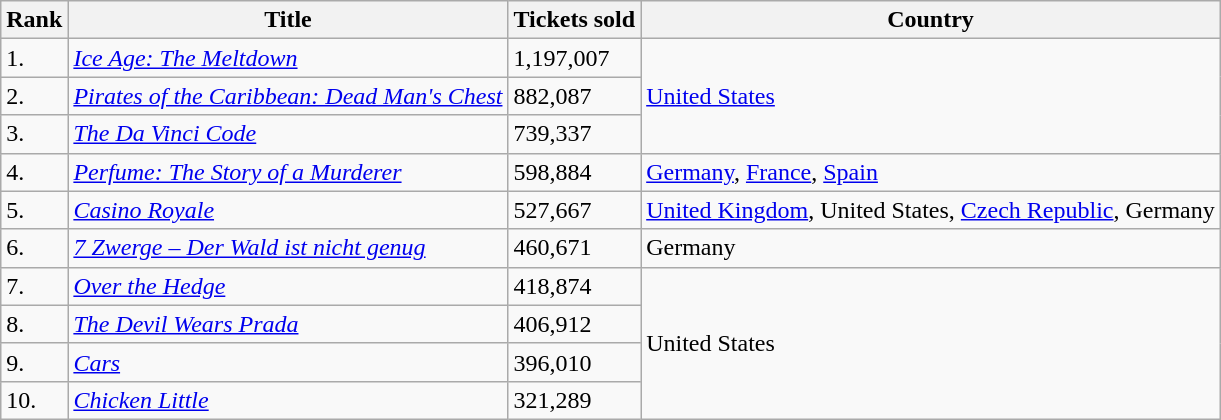<table class="wikitable sortable">
<tr>
<th>Rank</th>
<th>Title</th>
<th>Tickets sold</th>
<th>Country</th>
</tr>
<tr>
<td>1.</td>
<td><em><a href='#'>Ice Age: The Meltdown</a></em></td>
<td>1,197,007</td>
<td rowspan="3"><a href='#'>United States</a></td>
</tr>
<tr>
<td>2.</td>
<td><em><a href='#'>Pirates of the Caribbean: Dead Man's Chest</a></em></td>
<td>882,087</td>
</tr>
<tr>
<td>3.</td>
<td><em><a href='#'>The Da Vinci Code</a></em></td>
<td>739,337</td>
</tr>
<tr>
<td>4.</td>
<td><em><a href='#'>Perfume: The Story of a Murderer</a></em></td>
<td>598,884</td>
<td rowspan="1"><a href='#'>Germany</a>, <a href='#'>France</a>, <a href='#'>Spain</a></td>
</tr>
<tr>
<td>5.</td>
<td><em><a href='#'>Casino Royale</a></em></td>
<td>527,667</td>
<td rowspan="1"><a href='#'>United Kingdom</a>, United States, <a href='#'>Czech Republic</a>, Germany</td>
</tr>
<tr>
<td>6.</td>
<td><em><a href='#'>7 Zwerge – Der Wald ist nicht genug</a></em></td>
<td>460,671</td>
<td rowspan="1">Germany</td>
</tr>
<tr>
<td>7.</td>
<td><em><a href='#'>Over the Hedge</a></em></td>
<td>418,874</td>
<td rowspan="4">United States</td>
</tr>
<tr>
<td>8.</td>
<td><em><a href='#'>The Devil Wears Prada</a></em></td>
<td>406,912</td>
</tr>
<tr>
<td>9.</td>
<td><em><a href='#'>Cars</a></em></td>
<td>396,010</td>
</tr>
<tr>
<td>10.</td>
<td><em><a href='#'>Chicken Little</a></em></td>
<td>321,289</td>
</tr>
</table>
